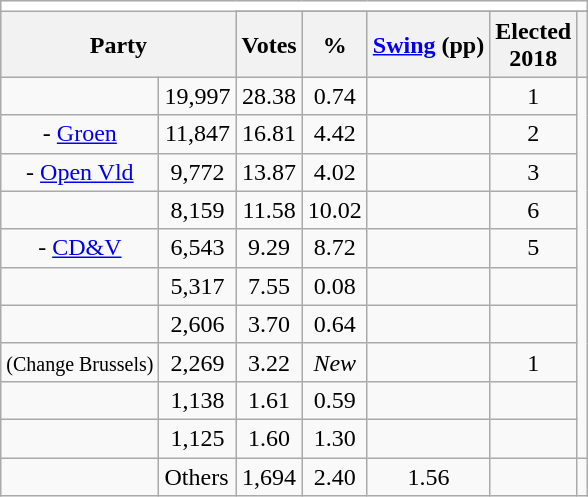<table class="wikitable sortable" style="text-align:center;">
<tr>
<td bgcolor=white colspan=11></td>
</tr>
<tr style="text-align:right; background-color:#E9E9E9; text-align:center">
<th rowspan="2" colspan="2">Party</th>
</tr>
<tr style="text-align:right; background-color:#E9E9E9; text-align:center">
<th data-sort-type="number">Votes</th>
<th data-sort-type="number">%</th>
<th data-sort-type="number"><a href='#'>Swing</a> (pp)</th>
<th data-sort-type="number">Elected<br>2018</th>
<th data-sort-type="number"></th>
</tr>
<tr>
<td></td>
<td>19,997</td>
<td>28.38</td>
<td>0.74</td>
<td></td>
<td>1</td>
</tr>
<tr>
<td> - <a href='#'>Groen</a></td>
<td>11,847</td>
<td>16.81</td>
<td>4.42</td>
<td></td>
<td>2</td>
</tr>
<tr>
<td> - <a href='#'>Open Vld</a></td>
<td>9,772</td>
<td>13.87</td>
<td>4.02</td>
<td></td>
<td>3</td>
</tr>
<tr>
<td></td>
<td>8,159</td>
<td>11.58</td>
<td>10.02</td>
<td></td>
<td>6</td>
</tr>
<tr>
<td> - <a href='#'>CD&V</a></td>
<td>6,543</td>
<td>9.29</td>
<td>8.72</td>
<td></td>
<td>5</td>
</tr>
<tr>
<td></td>
<td>5,317</td>
<td>7.55</td>
<td>0.08</td>
<td></td>
<td></td>
</tr>
<tr>
<td></td>
<td>2,606</td>
<td>3.70</td>
<td>0.64</td>
<td></td>
<td></td>
</tr>
<tr>
<td> <small>(Change Brussels)</small></td>
<td>2,269</td>
<td>3.22</td>
<td><em>New</em></td>
<td></td>
<td>1</td>
</tr>
<tr>
<td></td>
<td>1,138</td>
<td>1.61</td>
<td>0.59</td>
<td></td>
<td></td>
</tr>
<tr>
<td></td>
<td>1,125</td>
<td>1.60</td>
<td>1.30</td>
<td></td>
<td></td>
</tr>
<tr>
<td></td>
<td align="left">Others</td>
<td>1,694</td>
<td>2.40</td>
<td>1.56</td>
<td></td>
<td></td>
</tr>
</table>
